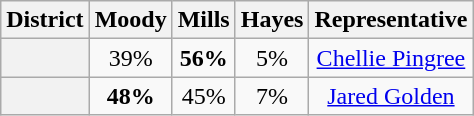<table class=wikitable>
<tr>
<th>District</th>
<th>Moody</th>
<th>Mills</th>
<th>Hayes</th>
<th>Representative</th>
</tr>
<tr align=center>
<th></th>
<td>39%</td>
<td><strong>56%</strong></td>
<td>5%</td>
<td><a href='#'>Chellie Pingree</a></td>
</tr>
<tr align=center>
<th></th>
<td><strong>48%</strong></td>
<td>45%</td>
<td>7%</td>
<td><a href='#'>Jared Golden</a></td>
</tr>
</table>
